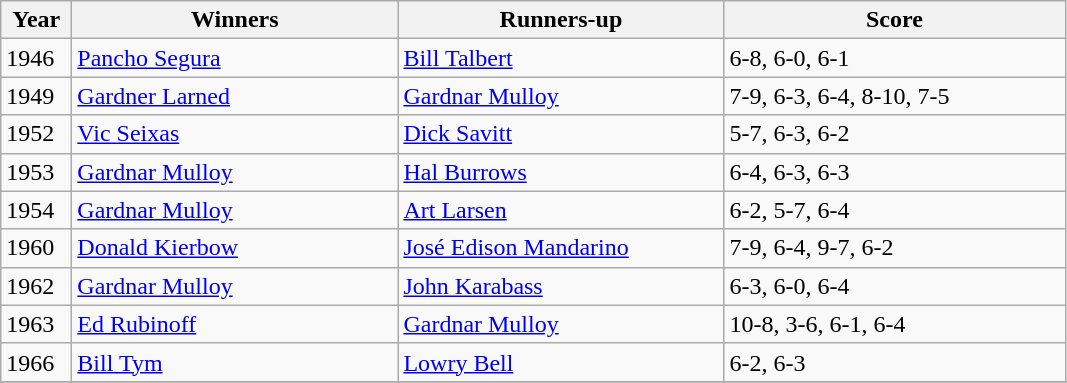<table class="wikitable">
<tr>
<th style="width:40px">Year</th>
<th style="width:210px">Winners</th>
<th style="width:210px">Runners-up</th>
<th style="width:220px" class="unsortable">Score</th>
</tr>
<tr>
<td>1946</td>
<td> <a href='#'>Pancho Segura</a></td>
<td> <a href='#'>Bill Talbert</a></td>
<td>6-8, 6-0, 6-1</td>
</tr>
<tr>
<td>1949</td>
<td> <a href='#'>Gardner Larned</a></td>
<td> <a href='#'>Gardnar Mulloy</a></td>
<td>7-9, 6-3, 6-4, 8-10, 7-5</td>
</tr>
<tr>
<td>1952</td>
<td> <a href='#'>Vic Seixas</a></td>
<td> <a href='#'>Dick Savitt</a></td>
<td>5-7, 6-3, 6-2</td>
</tr>
<tr>
<td>1953</td>
<td> <a href='#'>Gardnar Mulloy</a></td>
<td> <a href='#'>Hal Burrows</a></td>
<td>6-4, 6-3, 6-3</td>
</tr>
<tr>
<td>1954</td>
<td> <a href='#'>Gardnar Mulloy</a></td>
<td> <a href='#'>Art Larsen</a></td>
<td>6-2, 5-7, 6-4</td>
</tr>
<tr>
<td>1960</td>
<td> <a href='#'>Donald Kierbow</a></td>
<td> <a href='#'>José Edison Mandarino</a></td>
<td>7-9, 6-4, 9-7, 6-2</td>
</tr>
<tr>
<td>1962</td>
<td> <a href='#'>Gardnar Mulloy</a></td>
<td> <a href='#'>John Karabass</a></td>
<td>6-3, 6-0, 6-4</td>
</tr>
<tr>
<td>1963</td>
<td> <a href='#'>Ed Rubinoff</a></td>
<td> <a href='#'>Gardnar Mulloy</a></td>
<td>10-8, 3-6, 6-1, 6-4</td>
</tr>
<tr>
<td>1966</td>
<td> <a href='#'>Bill Tym</a></td>
<td> <a href='#'>Lowry Bell</a></td>
<td>6-2, 6-3</td>
</tr>
<tr>
</tr>
</table>
